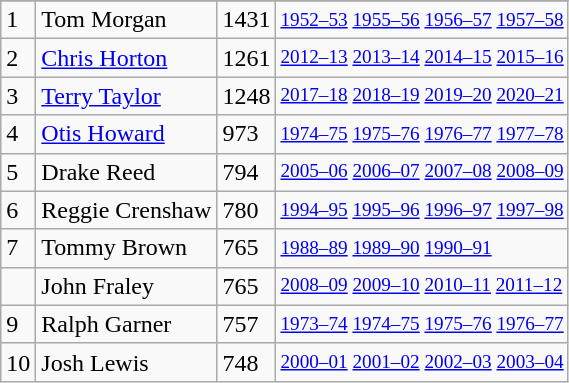<table class="wikitable">
<tr>
</tr>
<tr>
<td>1</td>
<td>Tom Morgan</td>
<td>1431</td>
<td style="font-size:80%;"><a href='#'>1952–53</a> <a href='#'>1955–56</a> <a href='#'>1956–57</a> <a href='#'>1957–58</a></td>
</tr>
<tr>
<td>2</td>
<td><a href='#'>Chris Horton</a></td>
<td>1261</td>
<td style="font-size:80%;"><a href='#'>2012–13</a> <a href='#'>2013–14</a> <a href='#'>2014–15</a> <a href='#'>2015–16</a></td>
</tr>
<tr>
<td>3</td>
<td><a href='#'>Terry Taylor</a></td>
<td>1248</td>
<td style="font-size:80%;"><a href='#'>2017–18</a> <a href='#'>2018–19</a> <a href='#'>2019–20</a> <a href='#'>2020–21</a></td>
</tr>
<tr>
<td>4</td>
<td><a href='#'>Otis Howard</a></td>
<td>973</td>
<td style="font-size:80%;"><a href='#'>1974–75</a> <a href='#'>1975–76</a> <a href='#'>1976–77</a> <a href='#'>1977–78</a></td>
</tr>
<tr>
<td>5</td>
<td>Drake Reed</td>
<td>794</td>
<td style="font-size:80%;"><a href='#'>2005–06</a> <a href='#'>2006–07</a> <a href='#'>2007–08</a> <a href='#'>2008–09</a></td>
</tr>
<tr>
<td>6</td>
<td>Reggie Crenshaw</td>
<td>780</td>
<td style="font-size:80%;"><a href='#'>1994–95</a> <a href='#'>1995–96</a> <a href='#'>1996–97</a> <a href='#'>1997–98</a></td>
</tr>
<tr>
<td>7</td>
<td>Tommy Brown</td>
<td>765</td>
<td style="font-size:80%;"><a href='#'>1988–89</a> <a href='#'>1989–90</a> <a href='#'>1990–91</a></td>
</tr>
<tr>
<td></td>
<td>John Fraley</td>
<td>765</td>
<td style="font-size:80%;"><a href='#'>2008–09</a> <a href='#'>2009–10</a> <a href='#'>2010–11</a> <a href='#'>2011–12</a></td>
</tr>
<tr>
<td>9</td>
<td>Ralph Garner</td>
<td>757</td>
<td style="font-size:80%;"><a href='#'>1973–74</a> <a href='#'>1974–75</a> <a href='#'>1975–76</a> <a href='#'>1976–77</a></td>
</tr>
<tr>
<td>10</td>
<td>Josh Lewis</td>
<td>748</td>
<td style="font-size:80%;"><a href='#'>2000–01</a> <a href='#'>2001–02</a> <a href='#'>2002–03</a> <a href='#'>2003–04</a></td>
</tr>
</table>
